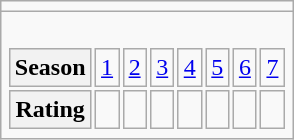<table class="wikitable" style="float: right; text-align:center; margin:10px">
<tr>
<td></td>
</tr>
<tr>
<td><br><table style="text-align:center;">
<tr>
<th scope=row>Season</th>
<td scope=col><a href='#'>1</a></td>
<td scope=col><a href='#'>2</a></td>
<td scope=col><a href='#'>3</a></td>
<td scope=col><a href='#'>4</a></td>
<td scope=col><a href='#'>5</a></td>
<td scope=col><a href='#'>6</a></td>
<td scope=col><a href='#'>7</a></td>
</tr>
<tr>
<th scope=row>Rating</th>
<td></td>
<td></td>
<td></td>
<td></td>
<td></td>
<td></td>
<td></td>
</tr>
</table>
</td>
</tr>
</table>
